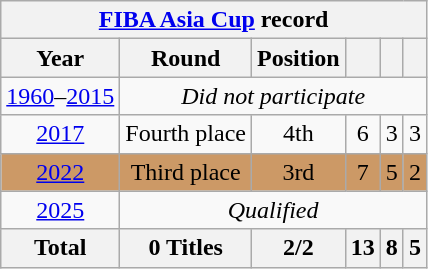<table class="wikitable" style="text-align: center;">
<tr>
<th colspan=10><a href='#'>FIBA Asia Cup</a> record</th>
</tr>
<tr>
<th>Year</th>
<th>Round</th>
<th>Position</th>
<th></th>
<th></th>
<th></th>
</tr>
<tr>
<td><a href='#'>1960</a>–<a href='#'>2015</a></td>
<td colspan=5><em>Did not participate</em></td>
</tr>
<tr>
<td> <a href='#'>2017</a></td>
<td>Fourth place</td>
<td>4th</td>
<td>6</td>
<td>3</td>
<td>3</td>
</tr>
<tr style="background:#c96;">
<td> <a href='#'>2022</a></td>
<td>Third place</td>
<td>3rd</td>
<td>7</td>
<td>5</td>
<td>2</td>
</tr>
<tr>
<td> <a href='#'>2025</a></td>
<td colspan=5><em>Qualified</em></td>
</tr>
<tr>
<th>Total</th>
<th>0 Titles</th>
<th>2/2</th>
<th>13</th>
<th>8</th>
<th>5</th>
</tr>
</table>
